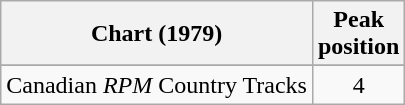<table class="wikitable sortable">
<tr>
<th align="left">Chart (1979)</th>
<th align="center">Peak<br>position</th>
</tr>
<tr>
</tr>
<tr>
<td align="left">Canadian <em>RPM</em> Country Tracks</td>
<td align="center">4</td>
</tr>
</table>
